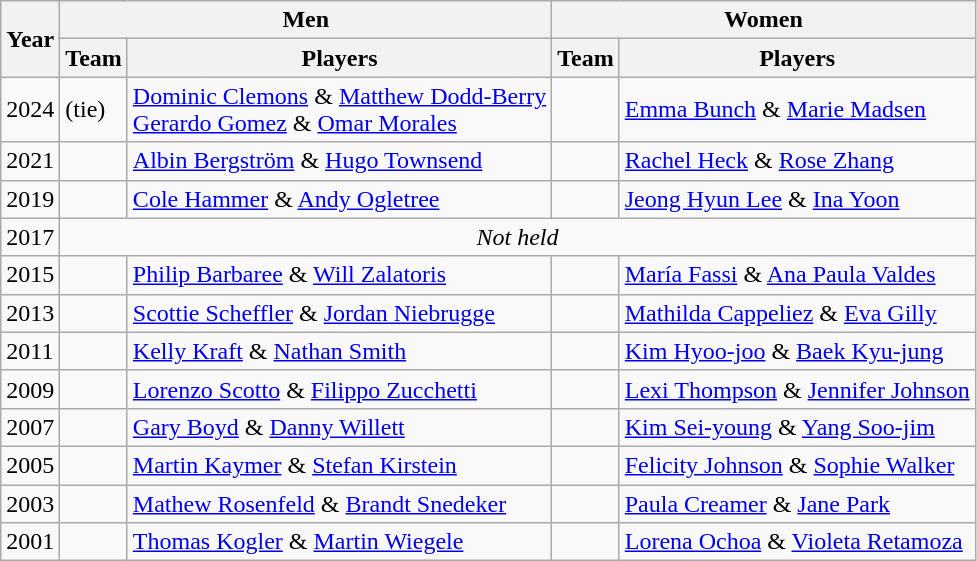<table class="wikitable">
<tr>
<th rowspan=2>Year</th>
<th colspan=2>Men</th>
<th colspan=2>Women</th>
</tr>
<tr>
<th>Team</th>
<th>Players</th>
<th>Team</th>
<th>Players</th>
</tr>
<tr>
<td>2024</td>
<td> (tie)<br></td>
<td><a href='#'>Dominic Clemons</a> & <a href='#'>Matthew Dodd-Berry</a><br><a href='#'>Gerardo Gomez</a> & <a href='#'>Omar Morales</a></td>
<td></td>
<td><a href='#'>Emma Bunch</a> & <a href='#'>Marie Madsen</a></td>
</tr>
<tr>
<td>2021</td>
<td></td>
<td><a href='#'>Albin Bergström</a> & <a href='#'>Hugo Townsend</a></td>
<td></td>
<td><a href='#'>Rachel Heck</a> & <a href='#'>Rose Zhang</a></td>
</tr>
<tr>
<td>2019</td>
<td></td>
<td><a href='#'>Cole Hammer</a> & <a href='#'>Andy Ogletree</a></td>
<td></td>
<td><a href='#'>Jeong Hyun Lee</a> & <a href='#'>Ina Yoon</a></td>
</tr>
<tr>
<td>2017</td>
<td colspan=42 align=center><em>Not held</em></td>
</tr>
<tr>
<td>2015</td>
<td></td>
<td><a href='#'>Philip Barbaree</a> & <a href='#'>Will Zalatoris</a></td>
<td></td>
<td><a href='#'>María Fassi</a> & <a href='#'>Ana Paula Valdes</a></td>
</tr>
<tr>
<td>2013</td>
<td></td>
<td><a href='#'>Scottie Scheffler</a> & <a href='#'>Jordan Niebrugge</a></td>
<td></td>
<td><a href='#'>Mathilda Cappeliez</a> & <a href='#'>Eva Gilly</a></td>
</tr>
<tr>
<td>2011</td>
<td></td>
<td><a href='#'>Kelly Kraft</a> & <a href='#'>Nathan Smith</a></td>
<td></td>
<td><a href='#'>Kim Hyoo-joo</a> & <a href='#'>Baek Kyu-jung</a></td>
</tr>
<tr>
<td>2009</td>
<td></td>
<td><a href='#'>Lorenzo Scotto</a> & <a href='#'>Filippo Zucchetti</a></td>
<td></td>
<td><a href='#'>Lexi Thompson</a> & <a href='#'>Jennifer Johnson</a></td>
</tr>
<tr>
<td>2007</td>
<td></td>
<td><a href='#'>Gary Boyd</a> & <a href='#'>Danny Willett</a></td>
<td></td>
<td><a href='#'>Kim Sei-young</a> & <a href='#'>Yang Soo-jim</a></td>
</tr>
<tr>
<td>2005</td>
<td></td>
<td><a href='#'>Martin Kaymer</a> & <a href='#'>Stefan Kirstein</a></td>
<td></td>
<td><a href='#'>Felicity Johnson</a> & <a href='#'>Sophie Walker</a></td>
</tr>
<tr>
<td>2003</td>
<td></td>
<td><a href='#'>Mathew Rosenfeld</a> & <a href='#'>Brandt Snedeker</a></td>
<td></td>
<td><a href='#'>Paula Creamer</a> & <a href='#'>Jane Park</a></td>
</tr>
<tr>
<td>2001</td>
<td></td>
<td><a href='#'>Thomas Kogler</a> & <a href='#'>Martin Wiegele</a></td>
<td></td>
<td><a href='#'>Lorena Ochoa</a> & <a href='#'>Violeta Retamoza</a></td>
</tr>
</table>
